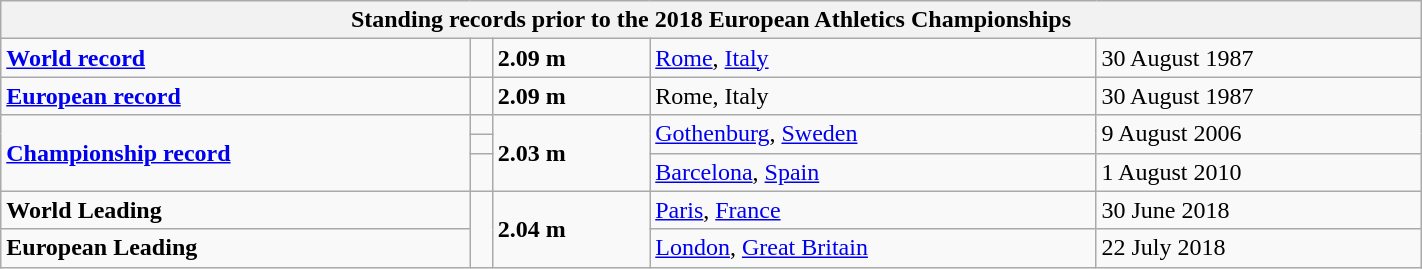<table class="wikitable" width=75%>
<tr>
<th colspan="5">Standing records prior to the 2018 European Athletics Championships</th>
</tr>
<tr>
<td><strong><a href='#'>World record</a></strong></td>
<td></td>
<td><strong>2.09 m</strong></td>
<td><a href='#'>Rome</a>, <a href='#'>Italy</a></td>
<td>30 August 1987</td>
</tr>
<tr>
<td><strong><a href='#'>European record</a></strong></td>
<td></td>
<td><strong>2.09 m</strong></td>
<td>Rome, Italy</td>
<td>30 August 1987</td>
</tr>
<tr>
<td rowspan=3><strong><a href='#'>Championship record</a></strong></td>
<td></td>
<td rowspan=3><strong>2.03 m</strong></td>
<td rowspan=2><a href='#'>Gothenburg</a>, <a href='#'>Sweden</a></td>
<td rowspan=2>9 August 2006</td>
</tr>
<tr>
<td></td>
</tr>
<tr>
<td></td>
<td><a href='#'>Barcelona</a>, <a href='#'>Spain</a></td>
<td>1 August 2010</td>
</tr>
<tr>
<td><strong>World Leading</strong></td>
<td rowspan=2></td>
<td rowspan=2><strong>2.04 m</strong></td>
<td><a href='#'>Paris</a>, <a href='#'>France</a></td>
<td>30 June 2018</td>
</tr>
<tr>
<td><strong>European Leading</strong></td>
<td><a href='#'>London</a>, <a href='#'>Great Britain</a></td>
<td>22 July 2018</td>
</tr>
</table>
